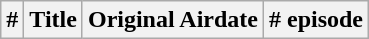<table class="wikitable plainrowheaders">
<tr>
<th style=" background-colour: #87CEFA;">#</th>
<th style="background-colour: #87CEFA;">Title</th>
<th style="background-colour: #87CEFA;">Original Airdate</th>
<th style="background-colour: #87CEFA;"># episode<br>




</th>
</tr>
</table>
